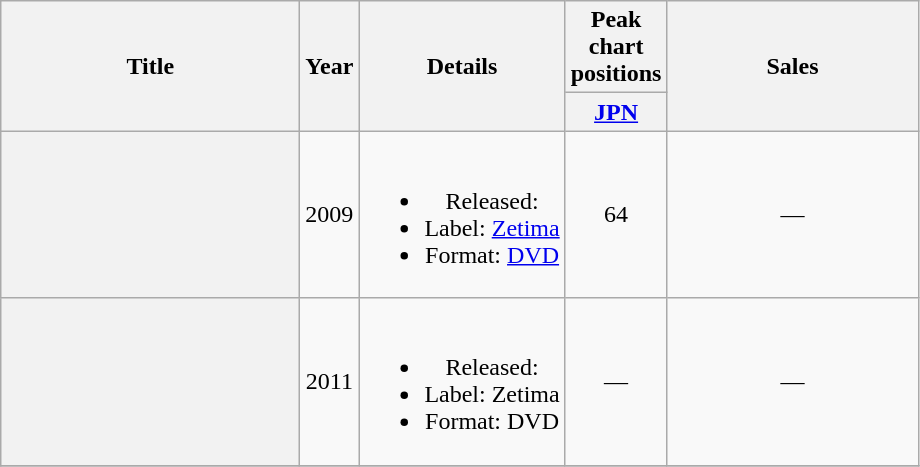<table class="wikitable plainrowheaders" style="text-align:center;">
<tr>
<th rowspan="2" style="width:12em;">Title</th>
<th rowspan="2">Year</th>
<th rowspan="2">Details</th>
<th colspan="1">Peak chart positions</th>
<th rowspan="2" style="width:10em;">Sales</th>
</tr>
<tr>
<th width="30"><a href='#'>JPN</a><br></th>
</tr>
<tr>
<th scope="row"></th>
<td>2009</td>
<td><br><ul><li>Released: </li><li>Label: <a href='#'>Zetima</a></li><li>Format: <a href='#'>DVD</a></li></ul></td>
<td>64</td>
<td>—</td>
</tr>
<tr>
<th scope="row"></th>
<td>2011</td>
<td><br><ul><li>Released: </li><li>Label: Zetima</li><li>Format: DVD</li></ul></td>
<td>—</td>
<td>—</td>
</tr>
<tr>
</tr>
</table>
